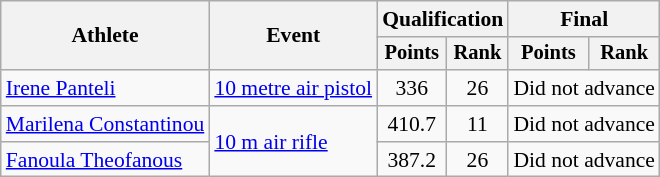<table class="wikitable" style="font-size:90%">
<tr>
<th rowspan=2>Athlete</th>
<th rowspan=2>Event</th>
<th colspan=2>Qualification</th>
<th colspan=2>Final</th>
</tr>
<tr style="font-size:95%">
<th>Points</th>
<th>Rank</th>
<th>Points</th>
<th>Rank</th>
</tr>
<tr align=center>
<td align=left><a href='#'>Irene Panteli</a></td>
<td align=left><a href='#'>10 metre air pistol</a></td>
<td>336</td>
<td>26</td>
<td colspan=2>Did not advance</td>
</tr>
<tr align=center>
<td align=left><a href='#'>Marilena Constantinou</a></td>
<td style="text-align:left;" rowspan="2"><a href='#'>10 m air rifle</a></td>
<td>410.7</td>
<td>11</td>
<td colspan=2>Did not advance</td>
</tr>
<tr align=center>
<td align=left><a href='#'>Fanoula Theofanous</a></td>
<td>387.2</td>
<td>26</td>
<td colspan=2>Did not advance</td>
</tr>
</table>
